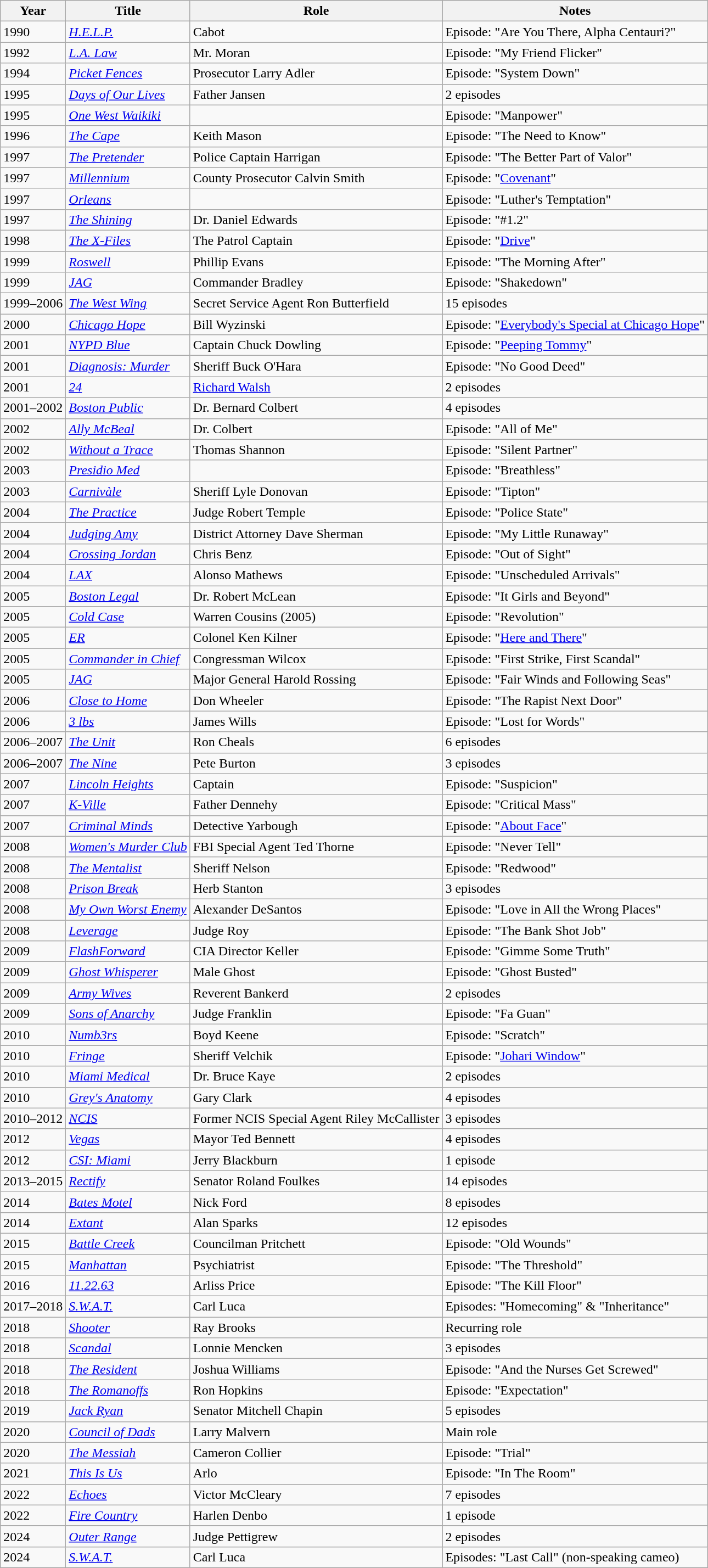<table class="wikitable sortable">
<tr>
<th>Year</th>
<th>Title</th>
<th>Role</th>
<th>Notes</th>
</tr>
<tr>
<td>1990</td>
<td><em><a href='#'>H.E.L.P.</a></em></td>
<td>Cabot</td>
<td>Episode: "Are You There, Alpha Centauri?"</td>
</tr>
<tr>
<td>1992</td>
<td><em><a href='#'>L.A. Law</a></em></td>
<td>Mr. Moran</td>
<td>Episode: "My Friend Flicker"</td>
</tr>
<tr>
<td>1994</td>
<td><em><a href='#'>Picket Fences</a></em></td>
<td>Prosecutor Larry Adler</td>
<td>Episode: "System Down"</td>
</tr>
<tr>
<td>1995</td>
<td><em><a href='#'>Days of Our Lives</a></em></td>
<td>Father Jansen</td>
<td>2 episodes</td>
</tr>
<tr>
<td>1995</td>
<td><em><a href='#'>One West Waikiki</a></em></td>
<td></td>
<td>Episode: "Manpower"</td>
</tr>
<tr>
<td>1996</td>
<td><em><a href='#'>The Cape</a></em></td>
<td>Keith Mason</td>
<td>Episode: "The Need to Know"</td>
</tr>
<tr>
<td>1997</td>
<td><em><a href='#'>The Pretender</a></em></td>
<td>Police Captain Harrigan</td>
<td>Episode: "The Better Part of Valor"</td>
</tr>
<tr>
<td>1997</td>
<td><em><a href='#'>Millennium</a></em></td>
<td>County Prosecutor Calvin Smith</td>
<td>Episode: "<a href='#'>Covenant</a>"</td>
</tr>
<tr>
<td>1997</td>
<td><em><a href='#'>Orleans</a></em></td>
<td></td>
<td>Episode: "Luther's Temptation"</td>
</tr>
<tr>
<td>1997</td>
<td><em><a href='#'>The Shining</a></em></td>
<td>Dr. Daniel Edwards</td>
<td>Episode: "#1.2"</td>
</tr>
<tr>
<td>1998</td>
<td><em><a href='#'>The X-Files</a></em></td>
<td>The Patrol Captain</td>
<td>Episode: "<a href='#'>Drive</a>"</td>
</tr>
<tr>
<td>1999</td>
<td><em><a href='#'>Roswell</a></em></td>
<td>Phillip Evans</td>
<td>Episode: "The Morning After"</td>
</tr>
<tr>
<td>1999</td>
<td><em><a href='#'>JAG</a></em></td>
<td>Commander Bradley</td>
<td>Episode: "Shakedown"</td>
</tr>
<tr>
<td>1999–2006</td>
<td><em><a href='#'>The West Wing</a></em></td>
<td>Secret Service Agent Ron Butterfield</td>
<td>15 episodes</td>
</tr>
<tr>
<td>2000</td>
<td><em><a href='#'>Chicago Hope</a></em></td>
<td>Bill Wyzinski</td>
<td>Episode: "<a href='#'>Everybody's Special at Chicago Hope</a>"</td>
</tr>
<tr>
<td>2001</td>
<td><em><a href='#'>NYPD Blue</a></em></td>
<td>Captain Chuck Dowling</td>
<td>Episode: "<a href='#'>Peeping Tommy</a>"</td>
</tr>
<tr>
<td>2001</td>
<td><em><a href='#'>Diagnosis: Murder</a></em></td>
<td>Sheriff Buck O'Hara</td>
<td>Episode: "No Good Deed"</td>
</tr>
<tr>
<td>2001</td>
<td><em><a href='#'>24</a></em></td>
<td><a href='#'>Richard Walsh</a></td>
<td>2 episodes</td>
</tr>
<tr>
<td>2001–2002</td>
<td><em><a href='#'>Boston Public</a></em></td>
<td>Dr. Bernard Colbert</td>
<td>4 episodes</td>
</tr>
<tr>
<td>2002</td>
<td><em><a href='#'>Ally McBeal</a></em></td>
<td>Dr. Colbert</td>
<td>Episode: "All of Me"</td>
</tr>
<tr>
<td>2002</td>
<td><em><a href='#'>Without a Trace</a></em></td>
<td>Thomas Shannon</td>
<td>Episode: "Silent Partner"</td>
</tr>
<tr>
<td>2003</td>
<td><em><a href='#'>Presidio Med</a></em></td>
<td></td>
<td>Episode: "Breathless"</td>
</tr>
<tr>
<td>2003</td>
<td><em><a href='#'>Carnivàle</a></em></td>
<td>Sheriff Lyle Donovan</td>
<td>Episode: "Tipton"</td>
</tr>
<tr>
<td>2004</td>
<td><em><a href='#'>The Practice</a></em></td>
<td>Judge Robert Temple</td>
<td>Episode: "Police State"</td>
</tr>
<tr>
<td>2004</td>
<td><em><a href='#'>Judging Amy</a></em></td>
<td>District Attorney Dave Sherman</td>
<td>Episode: "My Little Runaway"</td>
</tr>
<tr>
<td>2004</td>
<td><em><a href='#'>Crossing Jordan</a></em></td>
<td>Chris Benz</td>
<td>Episode: "Out of Sight"</td>
</tr>
<tr>
<td>2004</td>
<td><em><a href='#'>LAX</a></em></td>
<td>Alonso Mathews</td>
<td>Episode: "Unscheduled Arrivals"</td>
</tr>
<tr>
<td>2005</td>
<td><em><a href='#'>Boston Legal</a></em></td>
<td>Dr. Robert McLean</td>
<td>Episode: "It Girls and Beyond"</td>
</tr>
<tr>
<td>2005</td>
<td><em><a href='#'>Cold Case</a></em></td>
<td>Warren Cousins (2005)</td>
<td>Episode: "Revolution"</td>
</tr>
<tr>
<td>2005</td>
<td><em><a href='#'>ER</a></em></td>
<td>Colonel Ken Kilner</td>
<td>Episode: "<a href='#'>Here and There</a>"</td>
</tr>
<tr>
<td>2005</td>
<td><em><a href='#'>Commander in Chief</a></em></td>
<td>Congressman Wilcox</td>
<td>Episode: "First Strike, First Scandal"</td>
</tr>
<tr>
<td>2005</td>
<td><em><a href='#'>JAG</a></em></td>
<td>Major General Harold Rossing</td>
<td>Episode: "Fair Winds and Following Seas"</td>
</tr>
<tr>
<td>2006</td>
<td><em><a href='#'>Close to Home</a></em></td>
<td>Don Wheeler</td>
<td>Episode: "The Rapist Next Door"</td>
</tr>
<tr>
<td>2006</td>
<td><em><a href='#'>3 lbs</a></em></td>
<td>James Wills</td>
<td>Episode: "Lost for Words"</td>
</tr>
<tr>
<td>2006–2007</td>
<td><em><a href='#'>The Unit</a></em></td>
<td>Ron Cheals</td>
<td>6 episodes</td>
</tr>
<tr>
<td>2006–2007</td>
<td><em><a href='#'>The Nine</a></em></td>
<td>Pete Burton</td>
<td>3 episodes</td>
</tr>
<tr>
<td>2007</td>
<td><em><a href='#'>Lincoln Heights</a></em></td>
<td>Captain</td>
<td>Episode: "Suspicion"</td>
</tr>
<tr>
<td>2007</td>
<td><em><a href='#'>K-Ville</a></em></td>
<td>Father Dennehy</td>
<td>Episode: "Critical Mass"</td>
</tr>
<tr>
<td>2007</td>
<td><em><a href='#'>Criminal Minds</a></em></td>
<td>Detective Yarbough</td>
<td>Episode: "<a href='#'>About Face</a>"</td>
</tr>
<tr>
<td>2008</td>
<td><em><a href='#'>Women's Murder Club</a></em></td>
<td>FBI Special Agent Ted Thorne</td>
<td>Episode: "Never Tell"</td>
</tr>
<tr>
<td>2008</td>
<td><em><a href='#'>The Mentalist</a></em></td>
<td>Sheriff Nelson</td>
<td>Episode: "Redwood"</td>
</tr>
<tr>
<td>2008</td>
<td><em><a href='#'>Prison Break</a></em></td>
<td>Herb Stanton</td>
<td>3 episodes</td>
</tr>
<tr>
<td>2008</td>
<td><em><a href='#'>My Own Worst Enemy</a></em></td>
<td>Alexander DeSantos</td>
<td>Episode: "Love in All the Wrong Places"</td>
</tr>
<tr>
<td>2008</td>
<td><em><a href='#'>Leverage</a></em></td>
<td>Judge Roy</td>
<td>Episode: "The Bank Shot Job"</td>
</tr>
<tr>
<td>2009</td>
<td><em><a href='#'>FlashForward</a></em></td>
<td>CIA Director Keller</td>
<td>Episode: "Gimme Some Truth"</td>
</tr>
<tr>
<td>2009</td>
<td><em><a href='#'>Ghost Whisperer</a></em></td>
<td>Male Ghost</td>
<td>Episode: "Ghost Busted"</td>
</tr>
<tr>
<td>2009</td>
<td><em><a href='#'>Army Wives</a></em></td>
<td>Reverent Bankerd</td>
<td>2 episodes</td>
</tr>
<tr>
<td>2009</td>
<td><em><a href='#'>Sons of Anarchy</a></em></td>
<td>Judge Franklin</td>
<td>Episode: "Fa Guan"</td>
</tr>
<tr>
<td>2010</td>
<td><em><a href='#'>Numb3rs</a></em></td>
<td>Boyd Keene</td>
<td>Episode: "Scratch"</td>
</tr>
<tr>
<td>2010</td>
<td><em><a href='#'>Fringe</a></em></td>
<td>Sheriff Velchik</td>
<td>Episode: "<a href='#'>Johari Window</a>"</td>
</tr>
<tr>
<td>2010</td>
<td><em><a href='#'>Miami Medical</a></em></td>
<td>Dr. Bruce Kaye</td>
<td>2 episodes</td>
</tr>
<tr>
<td>2010</td>
<td><em><a href='#'>Grey's Anatomy</a></em></td>
<td>Gary Clark</td>
<td>4 episodes</td>
</tr>
<tr>
<td>2010–2012</td>
<td><em><a href='#'>NCIS</a></em></td>
<td>Former NCIS Special Agent Riley McCallister</td>
<td>3 episodes</td>
</tr>
<tr>
<td>2012</td>
<td><em><a href='#'>Vegas</a></em></td>
<td>Mayor Ted Bennett</td>
<td>4 episodes</td>
</tr>
<tr>
<td>2012</td>
<td><em><a href='#'>CSI: Miami</a></em></td>
<td>Jerry Blackburn</td>
<td>1 episode</td>
</tr>
<tr>
<td>2013–2015</td>
<td><em><a href='#'>Rectify</a></em></td>
<td>Senator Roland Foulkes</td>
<td>14 episodes</td>
</tr>
<tr>
<td>2014</td>
<td><em><a href='#'>Bates Motel</a></em></td>
<td>Nick Ford</td>
<td>8 episodes</td>
</tr>
<tr>
<td>2014</td>
<td><em><a href='#'>Extant</a></em></td>
<td>Alan Sparks</td>
<td>12 episodes</td>
</tr>
<tr>
<td>2015</td>
<td><em><a href='#'>Battle Creek</a></em></td>
<td>Councilman Pritchett</td>
<td>Episode: "Old Wounds"</td>
</tr>
<tr>
<td>2015</td>
<td><em><a href='#'>Manhattan</a></em></td>
<td>Psychiatrist</td>
<td>Episode: "The Threshold"</td>
</tr>
<tr>
<td>2016</td>
<td><em><a href='#'>11.22.63</a></em></td>
<td>Arliss Price</td>
<td>Episode: "The Kill Floor"</td>
</tr>
<tr>
<td>2017–2018</td>
<td><em><a href='#'>S.W.A.T.</a></em></td>
<td>Carl Luca</td>
<td>Episodes: "Homecoming" & "Inheritance"</td>
</tr>
<tr>
<td>2018</td>
<td><em><a href='#'>Shooter</a></em></td>
<td>Ray Brooks</td>
<td>Recurring role</td>
</tr>
<tr>
<td>2018</td>
<td><em><a href='#'>Scandal</a></em></td>
<td>Lonnie Mencken</td>
<td>3 episodes</td>
</tr>
<tr>
<td>2018</td>
<td><em><a href='#'>The Resident</a></em></td>
<td>Joshua Williams</td>
<td>Episode: "And the Nurses Get Screwed"</td>
</tr>
<tr>
<td>2018</td>
<td><em><a href='#'>The Romanoffs</a></em></td>
<td>Ron Hopkins</td>
<td>Episode: "Expectation"</td>
</tr>
<tr>
<td>2019</td>
<td><em><a href='#'>Jack Ryan</a></em></td>
<td>Senator Mitchell Chapin</td>
<td>5 episodes</td>
</tr>
<tr>
<td>2020</td>
<td><em><a href='#'>Council of Dads</a></em></td>
<td>Larry Malvern</td>
<td>Main role</td>
</tr>
<tr>
<td>2020</td>
<td><a href='#'><em>The Messiah</em></a></td>
<td>Cameron Collier</td>
<td>Episode: "Trial"</td>
</tr>
<tr>
<td>2021</td>
<td><em><a href='#'>This Is Us</a></em></td>
<td>Arlo</td>
<td>Episode: "In The Room"</td>
</tr>
<tr>
<td>2022</td>
<td><em><a href='#'>Echoes</a></em></td>
<td>Victor McCleary</td>
<td>7 episodes</td>
</tr>
<tr>
<td>2022</td>
<td><em><a href='#'>Fire Country</a></em></td>
<td>Harlen Denbo</td>
<td>1 episode</td>
</tr>
<tr>
<td>2024</td>
<td><em><a href='#'>Outer Range</a></em></td>
<td>Judge Pettigrew</td>
<td>2 episodes</td>
</tr>
<tr>
<td>2024</td>
<td><em><a href='#'>S.W.A.T.</a></em></td>
<td>Carl Luca</td>
<td>Episodes: "Last Call" (non-speaking cameo)</td>
</tr>
</table>
